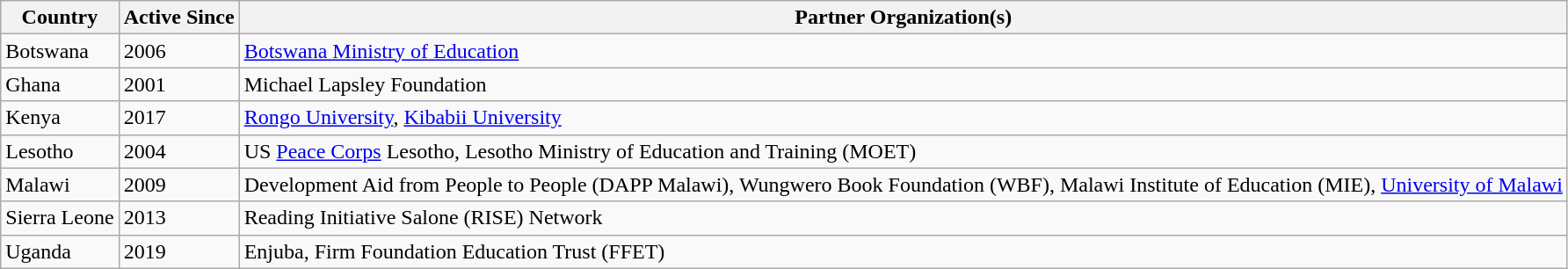<table class="wikitable">
<tr>
<th>Country</th>
<th>Active Since</th>
<th>Partner Organization(s)</th>
</tr>
<tr>
<td>Botswana</td>
<td>2006</td>
<td><a href='#'>Botswana Ministry of Education</a></td>
</tr>
<tr>
<td>Ghana</td>
<td>2001</td>
<td>Michael Lapsley Foundation</td>
</tr>
<tr>
<td>Kenya</td>
<td>2017</td>
<td><a href='#'>Rongo University</a>, <a href='#'>Kibabii University</a></td>
</tr>
<tr>
<td>Lesotho</td>
<td>2004</td>
<td>US <a href='#'>Peace Corps</a> Lesotho, Lesotho Ministry of Education and Training (MOET)</td>
</tr>
<tr>
<td>Malawi</td>
<td>2009</td>
<td>Development Aid from People to People (DAPP Malawi), Wungwero Book Foundation (WBF), Malawi Institute of Education (MIE), <a href='#'>University of Malawi</a></td>
</tr>
<tr>
<td>Sierra Leone</td>
<td>2013</td>
<td>Reading Initiative Salone (RISE) Network</td>
</tr>
<tr>
<td>Uganda</td>
<td>2019</td>
<td>Enjuba, Firm Foundation Education Trust (FFET)</td>
</tr>
</table>
